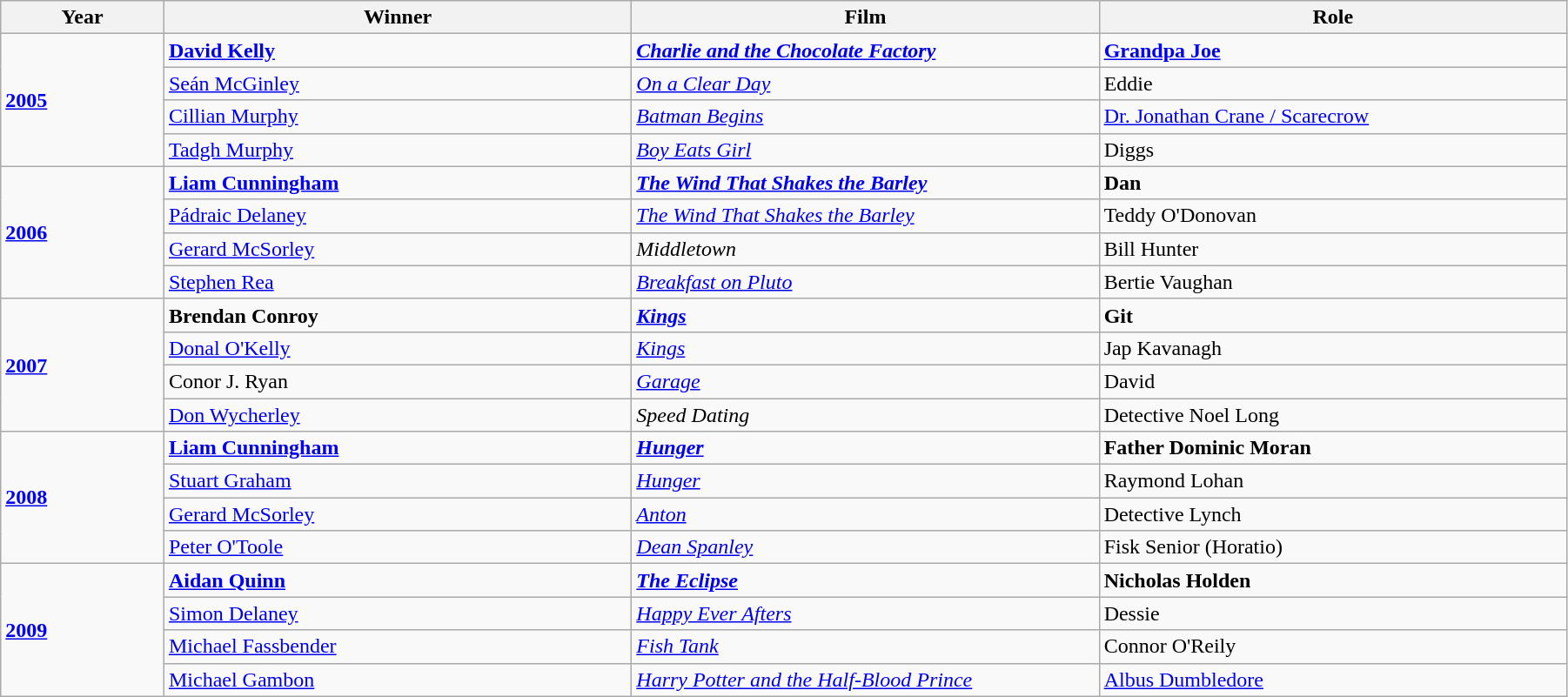<table class="wikitable" width="95%" cellpadding="5">
<tr>
<th width="100"><strong>Year</strong></th>
<th width="300"><strong>Winner</strong></th>
<th width="300"><strong>Film</strong></th>
<th width="300"><strong>Role</strong></th>
</tr>
<tr>
<td rowspan="4"><strong><a href='#'>2005</a></strong></td>
<td><strong><a href='#'>David Kelly</a></strong></td>
<td><em><a href='#'><strong>Charlie and the Chocolate Factory</strong></a></em></td>
<td><strong><a href='#'>Grandpa Joe</a></strong></td>
</tr>
<tr>
<td><a href='#'>Seán McGinley</a></td>
<td><a href='#'><em>On a Clear Day</em></a></td>
<td>Eddie</td>
</tr>
<tr>
<td><a href='#'>Cillian Murphy</a></td>
<td><em><a href='#'>Batman Begins</a></em></td>
<td><a href='#'>Dr. Jonathan Crane / Scarecrow</a></td>
</tr>
<tr>
<td><a href='#'>Tadgh Murphy</a></td>
<td><em><a href='#'>Boy Eats Girl</a></em></td>
<td>Diggs</td>
</tr>
<tr>
<td rowspan="4"><strong><a href='#'>2006</a></strong></td>
<td><strong><a href='#'>Liam Cunningham</a></strong></td>
<td><em><a href='#'><strong>The Wind That Shakes the Barley</strong></a></em></td>
<td><strong>Dan</strong></td>
</tr>
<tr>
<td><a href='#'>Pádraic Delaney</a></td>
<td><em><a href='#'>The Wind That Shakes the Barley</a></em></td>
<td>Teddy O'Donovan</td>
</tr>
<tr>
<td><a href='#'>Gerard McSorley</a></td>
<td><em>Middletown</em></td>
<td>Bill Hunter</td>
</tr>
<tr>
<td><a href='#'>Stephen Rea</a></td>
<td><a href='#'><em>Breakfast on Pluto</em></a></td>
<td>Bertie Vaughan</td>
</tr>
<tr>
<td rowspan="4"><strong><a href='#'>2007</a></strong></td>
<td><strong>Brendan Conroy</strong></td>
<td><em><a href='#'><strong>Kings</strong></a></em></td>
<td><strong>Git</strong></td>
</tr>
<tr>
<td><a href='#'>Donal O'Kelly</a></td>
<td><em><a href='#'>Kings</a></em></td>
<td>Jap Kavanagh</td>
</tr>
<tr>
<td>Conor J. Ryan</td>
<td><em><a href='#'>Garage</a></em></td>
<td>David</td>
</tr>
<tr>
<td><a href='#'>Don Wycherley</a></td>
<td><em>Speed Dating</em></td>
<td>Detective Noel Long</td>
</tr>
<tr>
<td rowspan="4"><strong><a href='#'>2008</a></strong></td>
<td><strong><a href='#'>Liam Cunningham</a></strong></td>
<td><em><a href='#'><strong>Hunger</strong></a></em></td>
<td><strong>Father Dominic Moran</strong></td>
</tr>
<tr>
<td><a href='#'>Stuart Graham</a></td>
<td><em><a href='#'>Hunger</a></em></td>
<td>Raymond Lohan</td>
</tr>
<tr>
<td><a href='#'>Gerard McSorley</a></td>
<td><a href='#'><em>Anton</em></a></td>
<td>Detective Lynch</td>
</tr>
<tr>
<td><a href='#'>Peter O'Toole</a></td>
<td><em><a href='#'>Dean Spanley</a></em></td>
<td>Fisk Senior (Horatio)</td>
</tr>
<tr>
<td rowspan="4"><a href='#'><strong>2009</strong></a></td>
<td><strong><a href='#'>Aidan Quinn</a></strong></td>
<td><em><a href='#'><strong>The Eclipse</strong></a></em></td>
<td><strong>Nicholas Holden</strong></td>
</tr>
<tr>
<td><a href='#'>Simon Delaney</a></td>
<td><em><a href='#'>Happy Ever Afters</a></em></td>
<td>Dessie</td>
</tr>
<tr>
<td><a href='#'>Michael Fassbender</a></td>
<td><a href='#'><em>Fish Tank</em></a></td>
<td>Connor O'Reily</td>
</tr>
<tr>
<td><a href='#'>Michael Gambon</a></td>
<td><a href='#'><em>Harry Potter and the Half-Blood Prince</em></a></td>
<td><a href='#'>Albus Dumbledore</a></td>
</tr>
</table>
